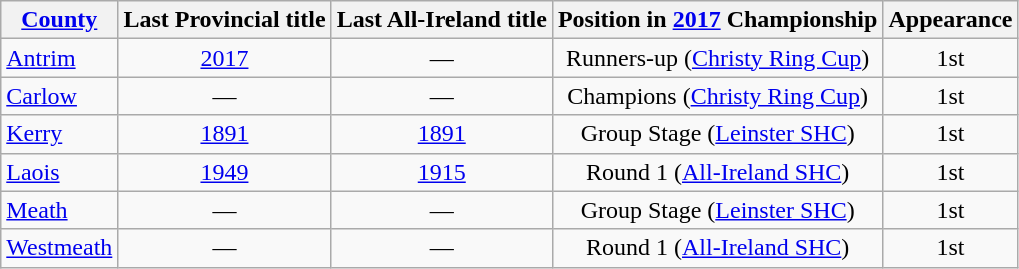<table class="wikitable sortable" style="text-align:center">
<tr>
<th><a href='#'>County</a></th>
<th>Last Provincial title</th>
<th>Last All-Ireland title</th>
<th>Position in <a href='#'>2017</a> Championship</th>
<th>Appearance</th>
</tr>
<tr>
<td style="text-align:left"> <a href='#'>Antrim</a></td>
<td><a href='#'>2017</a></td>
<td>—</td>
<td>Runners-up (<a href='#'>Christy Ring Cup</a>)</td>
<td>1st</td>
</tr>
<tr>
<td style="text-align:left"> <a href='#'>Carlow</a></td>
<td>—</td>
<td>—</td>
<td>Champions (<a href='#'>Christy Ring Cup</a>)</td>
<td>1st</td>
</tr>
<tr>
<td style="text-align:left"> <a href='#'>Kerry</a></td>
<td><a href='#'>1891</a></td>
<td><a href='#'>1891</a></td>
<td>Group Stage (<a href='#'>Leinster SHC</a>)</td>
<td>1st</td>
</tr>
<tr>
<td style="text-align:left"> <a href='#'>Laois</a></td>
<td><a href='#'>1949</a></td>
<td><a href='#'>1915</a></td>
<td>Round 1 (<a href='#'>All-Ireland SHC</a>)</td>
<td>1st</td>
</tr>
<tr>
<td style="text-align:left"> <a href='#'>Meath</a></td>
<td>—</td>
<td>—</td>
<td>Group Stage (<a href='#'>Leinster SHC</a>)</td>
<td>1st</td>
</tr>
<tr>
<td style="text-align:left"> <a href='#'>Westmeath</a></td>
<td>—</td>
<td>—</td>
<td>Round 1 (<a href='#'>All-Ireland SHC</a>)</td>
<td>1st</td>
</tr>
</table>
